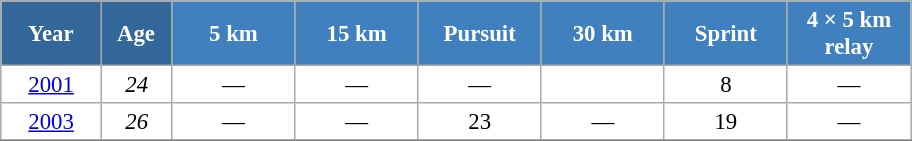<table class="wikitable" style="font-size:95%; text-align:center; border:grey solid 1px; border-collapse:collapse; background:#ffffff;">
<tr>
<th style="background-color:#369; color:white; width:60px;"> Year </th>
<th style="background-color:#369; color:white; width:40px;"> Age </th>
<th style="background-color:#4180be; color:white; width:75px;"> 5 km </th>
<th style="background-color:#4180be; color:white; width:75px;"> 15 km </th>
<th style="background-color:#4180be; color:white; width:75px;"> Pursuit </th>
<th style="background-color:#4180be; color:white; width:75px;"> 30 km </th>
<th style="background-color:#4180be; color:white; width:75px;"> Sprint </th>
<th style="background-color:#4180be; color:white; width:75px;"> 4 × 5 km <br> relay </th>
</tr>
<tr>
<td><a href='#'>2001</a></td>
<td><em>24</em></td>
<td>—</td>
<td>—</td>
<td>—</td>
<td></td>
<td>8</td>
<td>—</td>
</tr>
<tr>
<td><a href='#'>2003</a></td>
<td><em>26</em></td>
<td>—</td>
<td>—</td>
<td>23</td>
<td>—</td>
<td>19</td>
<td>—</td>
</tr>
<tr>
</tr>
</table>
